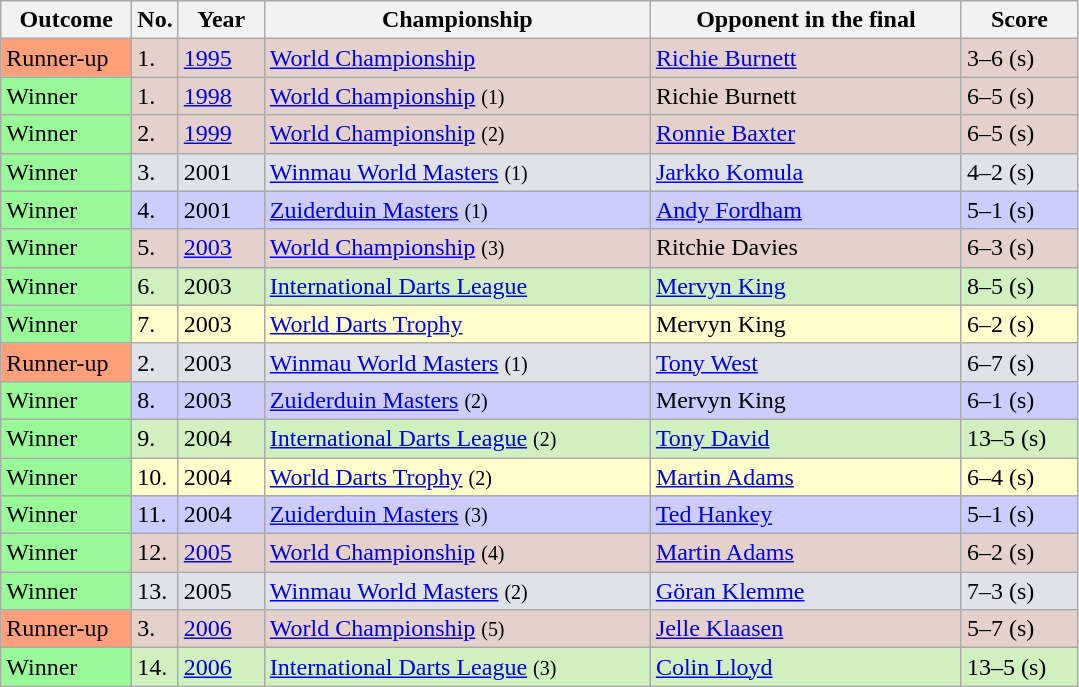<table class="sortable wikitable">
<tr>
<th style="width:80px;">Outcome</th>
<th style="width:20px;">No.</th>
<th style="width:50px;">Year</th>
<th style="width:250px;">Championship</th>
<th style="width:200px;">Opponent in the final</th>
<th style="width:70px;">Score</th>
</tr>
<tr style="background:#e5d1cb;">
<td style="background:#ffa07a;">Runner-up</td>
<td>1.</td>
<td><a href='#'>1995</a></td>
<td><a href='#'>World Championship</a></td>
<td> <a href='#'>Richie Burnett</a></td>
<td>3–6 (s)</td>
</tr>
<tr style="background:#e5d1cb;">
<td style="background:#98FB98">Winner</td>
<td>1.</td>
<td><a href='#'>1998</a></td>
<td><a href='#'>World Championship</a> <small>(1)</small></td>
<td> Richie Burnett</td>
<td>6–5 (s)</td>
</tr>
<tr style="background:#e5d1cb;">
<td style="background:#98FB98">Winner</td>
<td>2.</td>
<td><a href='#'>1999</a></td>
<td><a href='#'>World Championship</a> <small>(2)</small></td>
<td> <a href='#'>Ronnie Baxter</a></td>
<td>6–5 (s)</td>
</tr>
<tr style="background:#dfe2e9;">
<td style="background:#98FB98">Winner</td>
<td>3.</td>
<td>2001</td>
<td><a href='#'>Winmau World Masters</a> <small>(1)</small></td>
<td> <a href='#'>Jarkko Komula</a></td>
<td>4–2 (s)</td>
</tr>
<tr style="background:#ccf;">
<td style="background:#98FB98">Winner</td>
<td>4.</td>
<td>2001</td>
<td><a href='#'>Zuiderduin Masters</a> <small>(1)</small></td>
<td> <a href='#'>Andy Fordham</a></td>
<td>5–1 (s)</td>
</tr>
<tr style="background:#e5d1cb;">
<td style="background:#98FB98">Winner</td>
<td>5.</td>
<td><a href='#'>2003</a></td>
<td><a href='#'>World Championship</a> <small>(3)</small></td>
<td> Ritchie Davies</td>
<td>6–3 (s)</td>
</tr>
<tr style="background:#d0f0c0;">
<td style="background:#98FB98">Winner</td>
<td>6.</td>
<td>2003</td>
<td><a href='#'>International Darts League</a></td>
<td> <a href='#'>Mervyn King</a></td>
<td>8–5 (s)</td>
</tr>
<tr style="background:#ffc;">
<td style="background:#98FB98">Winner</td>
<td>7.</td>
<td>2003</td>
<td><a href='#'>World Darts Trophy</a></td>
<td> Mervyn King</td>
<td>6–2 (s)</td>
</tr>
<tr style="background:#dfe2e9;">
<td style="background:#ffa07a;">Runner-up</td>
<td>2.</td>
<td>2003</td>
<td><a href='#'>Winmau World Masters</a> <small>(1)</small></td>
<td> <a href='#'>Tony West</a></td>
<td>6–7 (s)</td>
</tr>
<tr style="background:#ccf;">
<td style="background:#98FB98">Winner</td>
<td>8.</td>
<td>2003</td>
<td><a href='#'>Zuiderduin Masters</a> <small>(2)</small></td>
<td> Mervyn King</td>
<td>6–1 (s)</td>
</tr>
<tr style="background:#d0f0c0;">
<td style="background:#98FB98">Winner</td>
<td>9.</td>
<td>2004</td>
<td><a href='#'>International Darts League</a> <small>(2)</small></td>
<td> <a href='#'>Tony David</a></td>
<td>13–5 (s)</td>
</tr>
<tr style="background:#ffc;">
<td style="background:#98FB98">Winner</td>
<td>10.</td>
<td>2004</td>
<td><a href='#'>World Darts Trophy</a> <small>(2)</small></td>
<td> <a href='#'>Martin Adams</a></td>
<td>6–4 (s)</td>
</tr>
<tr style="background:#ccf;">
<td style="background:#98FB98">Winner</td>
<td>11.</td>
<td>2004</td>
<td><a href='#'>Zuiderduin Masters</a> <small>(3)</small></td>
<td> <a href='#'>Ted Hankey</a></td>
<td>5–1 (s)</td>
</tr>
<tr style="background:#e5d1cb;">
<td style="background:#98FB98">Winner</td>
<td>12.</td>
<td><a href='#'>2005</a></td>
<td><a href='#'>World Championship</a> <small>(4)</small></td>
<td> <a href='#'>Martin Adams</a></td>
<td>6–2 (s)</td>
</tr>
<tr style="background:#dfe2e9;">
<td style="background:#98FB98">Winner</td>
<td>13.</td>
<td>2005</td>
<td><a href='#'>Winmau World Masters</a> <small>(2)</small></td>
<td> <a href='#'>Göran Klemme</a></td>
<td>7–3 (s)</td>
</tr>
<tr style="background:#e5d1cb;">
<td style="background:#ffa07a;">Runner-up</td>
<td>3.</td>
<td><a href='#'>2006</a></td>
<td><a href='#'>World Championship</a> <small>(5)</small></td>
<td> <a href='#'>Jelle Klaasen</a></td>
<td>5–7 (s)</td>
</tr>
<tr style="background:#d0f0c0;">
<td style="background:#98FB98">Winner</td>
<td>14.</td>
<td><a href='#'>2006</a></td>
<td><a href='#'>International Darts League</a> <small>(3)</small></td>
<td> <a href='#'>Colin Lloyd</a></td>
<td>13–5 (s)</td>
</tr>
</table>
